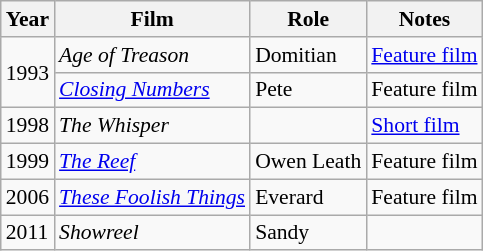<table class="wikitable" style="font-size: 90%;">
<tr>
<th>Year</th>
<th>Film</th>
<th>Role</th>
<th>Notes</th>
</tr>
<tr>
<td rowspan="2">1993</td>
<td><em>Age of Treason</em></td>
<td>Domitian</td>
<td><a href='#'>Feature film</a></td>
</tr>
<tr>
<td><em><a href='#'>Closing Numbers</a></em></td>
<td>Pete</td>
<td>Feature film</td>
</tr>
<tr>
<td rowspan="1">1998</td>
<td><em>The Whisper</em></td>
<td></td>
<td><a href='#'>Short film</a></td>
</tr>
<tr>
<td rowspan="1">1999</td>
<td><em><a href='#'>The Reef</a></em></td>
<td>Owen Leath</td>
<td>Feature film</td>
</tr>
<tr>
<td rowspan="1">2006</td>
<td><em><a href='#'>These Foolish Things</a></em></td>
<td>Everard</td>
<td>Feature film</td>
</tr>
<tr>
<td rowspan="1">2011</td>
<td><em>Showreel</em></td>
<td>Sandy</td>
<td></td>
</tr>
</table>
